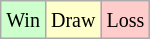<table class="wikitable">
<tr>
<td style="background-color: #CCFFCC;"><small>Win</small></td>
<td style="background-color: #FFFFCC;"><small>Draw</small></td>
<td style="background-color: #FFCCCC;"><small>Loss</small></td>
</tr>
</table>
